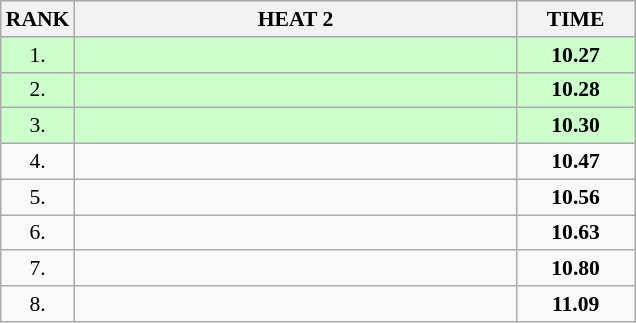<table class="wikitable" style="border-collapse: collapse; font-size: 90%;">
<tr>
<th>RANK</th>
<th style="width: 20em">HEAT 2</th>
<th style="width: 5em">TIME</th>
</tr>
<tr style="background:#ccffcc;">
<td align="center">1.</td>
<td></td>
<td align="center"><strong>10.27</strong></td>
</tr>
<tr style="background:#ccffcc;">
<td align="center">2.</td>
<td></td>
<td align="center"><strong>10.28</strong></td>
</tr>
<tr style="background:#ccffcc;">
<td align="center">3.</td>
<td></td>
<td align="center"><strong>10.30</strong></td>
</tr>
<tr>
<td align="center">4.</td>
<td></td>
<td align="center"><strong>10.47</strong></td>
</tr>
<tr>
<td align="center">5.</td>
<td></td>
<td align="center"><strong>10.56</strong></td>
</tr>
<tr>
<td align="center">6.</td>
<td></td>
<td align="center"><strong>10.63</strong></td>
</tr>
<tr>
<td align="center">7.</td>
<td></td>
<td align="center"><strong>10.80</strong></td>
</tr>
<tr>
<td align="center">8.</td>
<td></td>
<td align="center"><strong>11.09</strong></td>
</tr>
</table>
